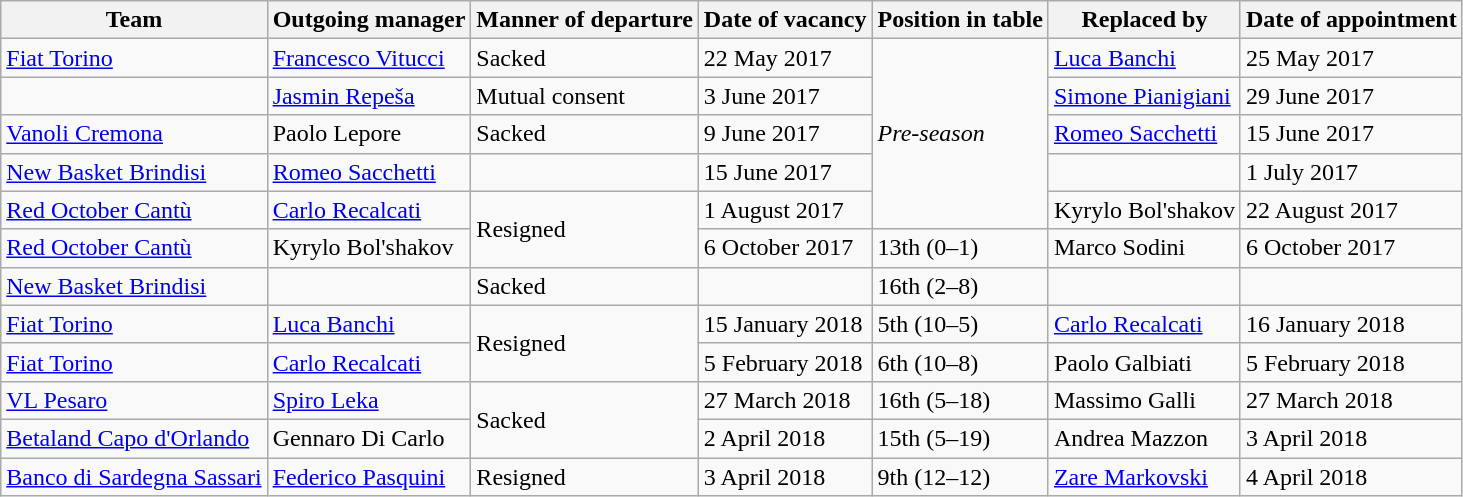<table class="wikitable sortable">
<tr>
<th>Team</th>
<th>Outgoing manager</th>
<th>Manner of departure</th>
<th>Date of vacancy</th>
<th>Position in table</th>
<th>Replaced by</th>
<th>Date of appointment</th>
</tr>
<tr>
<td><a href='#'>Fiat Torino</a></td>
<td> <a href='#'>Francesco Vitucci</a></td>
<td>Sacked</td>
<td>22 May 2017</td>
<td rowspan=5><em>Pre-season</em></td>
<td> <a href='#'>Luca Banchi</a></td>
<td>25 May 2017</td>
</tr>
<tr>
<td></td>
<td> <a href='#'>Jasmin Repeša</a></td>
<td>Mutual consent</td>
<td>3 June 2017</td>
<td> <a href='#'>Simone Pianigiani</a></td>
<td>29 June 2017</td>
</tr>
<tr>
<td><a href='#'>Vanoli Cremona</a></td>
<td> Paolo Lepore</td>
<td>Sacked</td>
<td>9 June 2017</td>
<td> <a href='#'>Romeo Sacchetti</a></td>
<td>15 June 2017</td>
</tr>
<tr>
<td><a href='#'>New Basket Brindisi</a></td>
<td> <a href='#'>Romeo Sacchetti</a></td>
<td></td>
<td>15 June 2017</td>
<td></td>
<td>1 July 2017</td>
</tr>
<tr>
<td><a href='#'>Red October Cantù</a></td>
<td> <a href='#'>Carlo Recalcati</a></td>
<td rowspan=2>Resigned</td>
<td>1 August 2017</td>
<td> Kyrylo Bol'shakov</td>
<td>22 August 2017</td>
</tr>
<tr>
<td><a href='#'>Red October Cantù</a></td>
<td> Kyrylo Bol'shakov</td>
<td>6 October 2017</td>
<td>13th (0–1)</td>
<td> Marco Sodini</td>
<td>6 October 2017</td>
</tr>
<tr>
<td><a href='#'>New Basket Brindisi</a></td>
<td></td>
<td>Sacked</td>
<td></td>
<td>16th (2–8)</td>
<td></td>
<td></td>
</tr>
<tr>
<td><a href='#'>Fiat Torino</a></td>
<td> <a href='#'>Luca Banchi</a></td>
<td rowspan=2>Resigned</td>
<td>15 January 2018</td>
<td>5th (10–5)</td>
<td> <a href='#'>Carlo Recalcati</a></td>
<td>16 January 2018</td>
</tr>
<tr>
<td><a href='#'>Fiat Torino</a></td>
<td> <a href='#'>Carlo Recalcati</a></td>
<td>5 February 2018</td>
<td>6th (10–8)</td>
<td> Paolo Galbiati</td>
<td>5 February 2018</td>
</tr>
<tr>
<td><a href='#'>VL Pesaro</a></td>
<td> <a href='#'>Spiro Leka</a></td>
<td rowspan=2>Sacked</td>
<td>27 March 2018</td>
<td>16th (5–18)</td>
<td> Massimo Galli</td>
<td>27 March 2018</td>
</tr>
<tr>
<td><a href='#'>Betaland Capo d'Orlando</a></td>
<td> Gennaro Di Carlo</td>
<td>2 April 2018</td>
<td>15th (5–19)</td>
<td> Andrea Mazzon</td>
<td>3 April 2018</td>
</tr>
<tr>
<td><a href='#'>Banco di Sardegna Sassari</a></td>
<td> <a href='#'>Federico Pasquini</a></td>
<td>Resigned</td>
<td>3 April 2018</td>
<td>9th (12–12)</td>
<td> <a href='#'>Zare Markovski</a></td>
<td>4 April 2018</td>
</tr>
</table>
